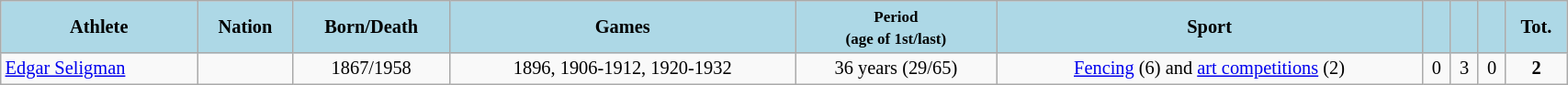<table class="wikitable" style="text-align:center; font-size:85%; width: 90%;"  border="1">
<tr>
<th style="background-color:lightblue">Athlete</th>
<th style="background-color:lightblue">Nation</th>
<th style="background-color:lightblue">Born/Death</th>
<th style="background-color:lightblue">Games</th>
<th style="background-color:lightblue"><small>Period<br>(age of 1st/last)</small></th>
<th style="background-color:lightblue">Sport</th>
<th style="background-color:lightblue"></th>
<th style="background-color:lightblue"></th>
<th style="background-color:lightblue"></th>
<th style="background-color:lightblue">Tot.</th>
</tr>
<tr>
<td align=left><a href='#'>Edgar Seligman</a></td>
<td align=left></td>
<td>1867/1958</td>
<td>1896, 1906-1912, 1920-1932</td>
<td>36 years (29/65)</td>
<td><a href='#'>Fencing</a> (6) and <a href='#'>art competitions</a> (2)</td>
<td>0</td>
<td>3</td>
<td>0</td>
<td><strong>2</strong></td>
</tr>
</table>
